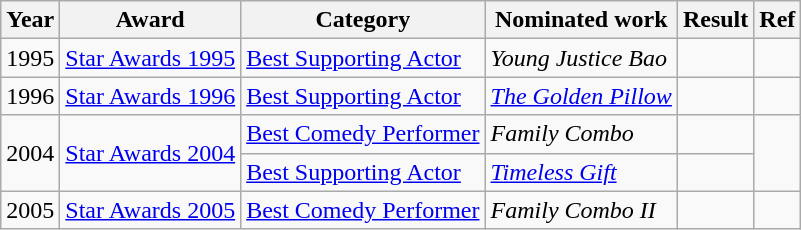<table class="wikitable sortable">
<tr>
<th>Year</th>
<th>Award</th>
<th>Category</th>
<th>Nominated work</th>
<th>Result</th>
<th class="unsortable">Ref</th>
</tr>
<tr>
<td>1995</td>
<td><a href='#'>Star Awards 1995</a></td>
<td><a href='#'>Best Supporting Actor</a></td>
<td><em>Young Justice Bao</em></td>
<td></td>
<td></td>
</tr>
<tr>
<td>1996</td>
<td><a href='#'>Star Awards 1996</a></td>
<td><a href='#'>Best Supporting Actor</a></td>
<td><em><a href='#'>The Golden Pillow</a></em></td>
<td></td>
<td></td>
</tr>
<tr>
<td rowspan=2>2004</td>
<td rowspan=2><a href='#'>Star Awards 2004</a></td>
<td><a href='#'>Best Comedy Performer</a></td>
<td><em>Family Combo</em></td>
<td></td>
<td rowspan=2></td>
</tr>
<tr>
<td><a href='#'>Best Supporting Actor</a></td>
<td><em><a href='#'>Timeless Gift</a></em></td>
<td></td>
</tr>
<tr>
<td>2005</td>
<td><a href='#'>Star Awards 2005</a></td>
<td><a href='#'>Best Comedy Performer</a></td>
<td><em>Family Combo II</em></td>
<td></td>
<td></td>
</tr>
</table>
